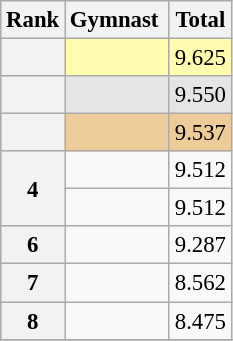<table class="wikitable sortable" style="text-align:center; font-size:95%">
<tr>
<th scope=col>Rank</th>
<th scope=col>Gymnast </th>
<th scope=col>Total</th>
</tr>
<tr bgcolor=fffcaf>
<th scope=row style="text-align:center"></th>
<td align=left> </td>
<td>9.625</td>
</tr>
<tr bgcolor=e5e5e5>
<th scope=row style="text-align:center"></th>
<td align=left> </td>
<td>9.550</td>
</tr>
<tr bgcolor=eecc99>
<th scope=row style="text-align:center"></th>
<td align=left> </td>
<td>9.537</td>
</tr>
<tr>
<th scope=row style="text-align:center" rowspan=2>4</th>
<td align=left> </td>
<td>9.512</td>
</tr>
<tr>
<td align=left> </td>
<td>9.512</td>
</tr>
<tr>
<th scope=row style="text-align:center">6</th>
<td align=left> </td>
<td>9.287</td>
</tr>
<tr>
<th scope=row style="text-align:center">7</th>
<td align=left> </td>
<td>8.562</td>
</tr>
<tr>
<th scope=row style="text-align:center">8</th>
<td align=left> </td>
<td>8.475</td>
</tr>
<tr>
</tr>
</table>
